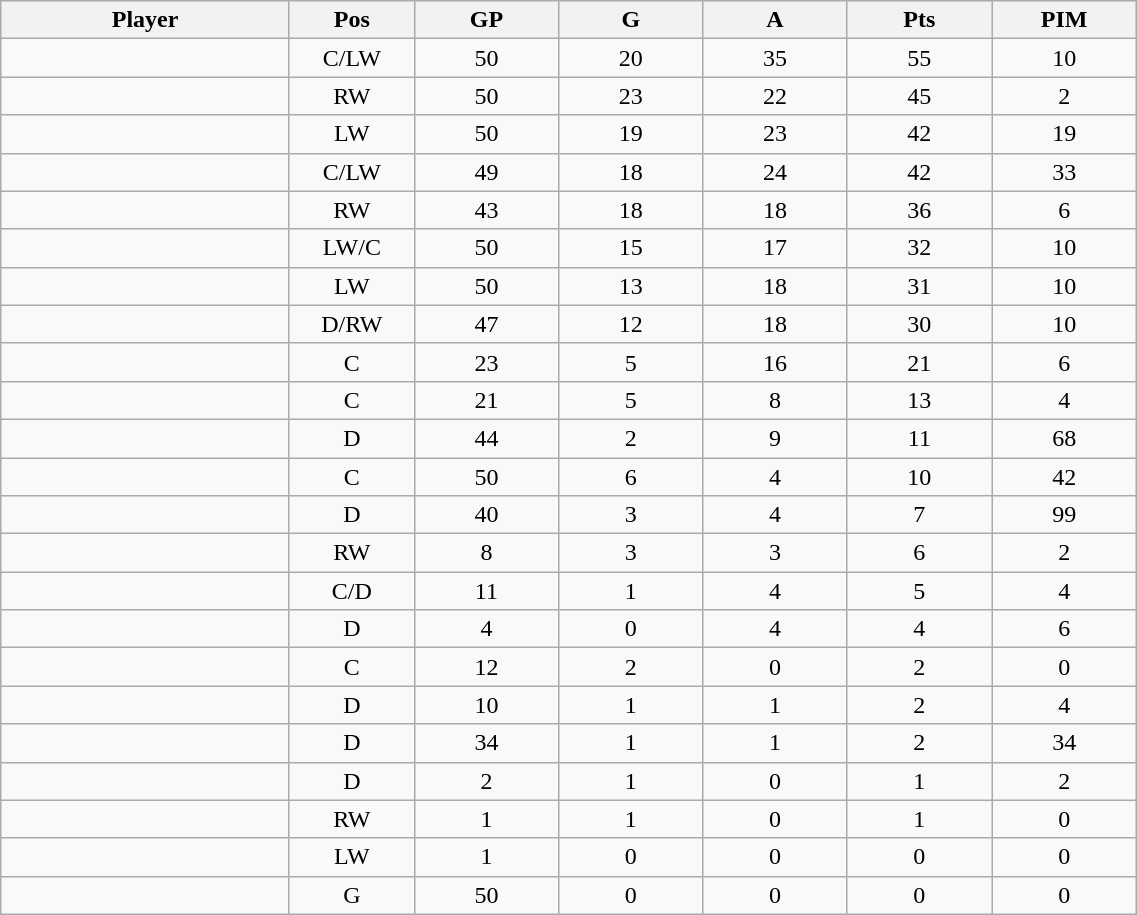<table class="wikitable sortable" width="60%">
<tr ALIGN="center">
<th bgcolor="#DDDDFF" width="10%">Player</th>
<th bgcolor="#DDDDFF" width="3%" title="Position">Pos</th>
<th bgcolor="#DDDDFF" width="5%" title="Games played">GP</th>
<th bgcolor="#DDDDFF" width="5%" title="Goals">G</th>
<th bgcolor="#DDDDFF" width="5%" title="Assists">A</th>
<th bgcolor="#DDDDFF" width="5%" title="Points">Pts</th>
<th bgcolor="#DDDDFF" width="5%" title="Penalties in Minutes">PIM</th>
</tr>
<tr align="center">
<td align="right"></td>
<td>C/LW</td>
<td>50</td>
<td>20</td>
<td>35</td>
<td>55</td>
<td>10</td>
</tr>
<tr align="center">
<td align="right"></td>
<td>RW</td>
<td>50</td>
<td>23</td>
<td>22</td>
<td>45</td>
<td>2</td>
</tr>
<tr align="center">
<td align="right"></td>
<td>LW</td>
<td>50</td>
<td>19</td>
<td>23</td>
<td>42</td>
<td>19</td>
</tr>
<tr align="center">
<td align="right"></td>
<td>C/LW</td>
<td>49</td>
<td>18</td>
<td>24</td>
<td>42</td>
<td>33</td>
</tr>
<tr align="center">
<td align="right"></td>
<td>RW</td>
<td>43</td>
<td>18</td>
<td>18</td>
<td>36</td>
<td>6</td>
</tr>
<tr align="center">
<td align="right"></td>
<td>LW/C</td>
<td>50</td>
<td>15</td>
<td>17</td>
<td>32</td>
<td>10</td>
</tr>
<tr align="center">
<td align="right"></td>
<td>LW</td>
<td>50</td>
<td>13</td>
<td>18</td>
<td>31</td>
<td>10</td>
</tr>
<tr align="center">
<td align="right"></td>
<td>D/RW</td>
<td>47</td>
<td>12</td>
<td>18</td>
<td>30</td>
<td>10</td>
</tr>
<tr align="center">
<td align="right"></td>
<td>C</td>
<td>23</td>
<td>5</td>
<td>16</td>
<td>21</td>
<td>6</td>
</tr>
<tr align="center">
<td align="right"></td>
<td>C</td>
<td>21</td>
<td>5</td>
<td>8</td>
<td>13</td>
<td>4</td>
</tr>
<tr align="center">
<td align="right"></td>
<td>D</td>
<td>44</td>
<td>2</td>
<td>9</td>
<td>11</td>
<td>68</td>
</tr>
<tr align="center">
<td align="right"></td>
<td>C</td>
<td>50</td>
<td>6</td>
<td>4</td>
<td>10</td>
<td>42</td>
</tr>
<tr align="center">
<td align="right"></td>
<td>D</td>
<td>40</td>
<td>3</td>
<td>4</td>
<td>7</td>
<td>99</td>
</tr>
<tr align="center">
<td align="right"></td>
<td>RW</td>
<td>8</td>
<td>3</td>
<td>3</td>
<td>6</td>
<td>2</td>
</tr>
<tr align="center">
<td align="right"></td>
<td>C/D</td>
<td>11</td>
<td>1</td>
<td>4</td>
<td>5</td>
<td>4</td>
</tr>
<tr align="center">
<td align="right"></td>
<td>D</td>
<td>4</td>
<td>0</td>
<td>4</td>
<td>4</td>
<td>6</td>
</tr>
<tr align="center">
<td align="right"></td>
<td>C</td>
<td>12</td>
<td>2</td>
<td>0</td>
<td>2</td>
<td>0</td>
</tr>
<tr align="center">
<td align="right"></td>
<td>D</td>
<td>10</td>
<td>1</td>
<td>1</td>
<td>2</td>
<td>4</td>
</tr>
<tr align="center">
<td align="right"></td>
<td>D</td>
<td>34</td>
<td>1</td>
<td>1</td>
<td>2</td>
<td>34</td>
</tr>
<tr align="center">
<td align="right"></td>
<td>D</td>
<td>2</td>
<td>1</td>
<td>0</td>
<td>1</td>
<td>2</td>
</tr>
<tr align="center">
<td align="right"></td>
<td>RW</td>
<td>1</td>
<td>1</td>
<td>0</td>
<td>1</td>
<td>0</td>
</tr>
<tr align="center">
<td align="right"></td>
<td>LW</td>
<td>1</td>
<td>0</td>
<td>0</td>
<td>0</td>
<td>0</td>
</tr>
<tr align="center">
<td align="right"></td>
<td>G</td>
<td>50</td>
<td>0</td>
<td>0</td>
<td>0</td>
<td>0</td>
</tr>
</table>
